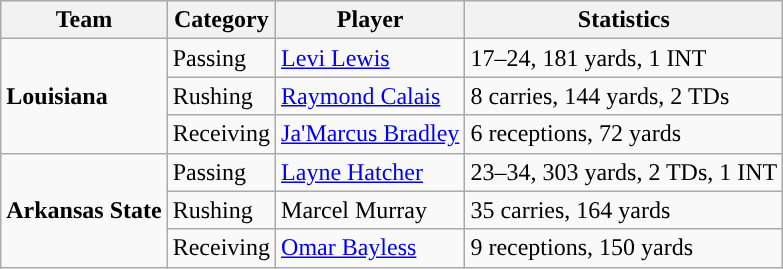<table class="wikitable" style="float: left;">
<tr>
<th>Team</th>
<th>Category</th>
<th>Player</th>
<th>Statistics</th>
</tr>
<tr>
<td rowspan=3><strong>Louisiana</strong></td>
<td>Passing</td>
<td><a href='#'>Levi Lewis</a></td>
<td>17–24, 181 yards, 1 INT</td>
</tr>
<tr>
<td>Rushing</td>
<td><a href='#'>Raymond Calais</a></td>
<td>8 carries, 144 yards, 2 TDs</td>
</tr>
<tr>
<td>Receiving</td>
<td><a href='#'>Ja'Marcus Bradley</a></td>
<td>6 receptions, 72 yards</td>
</tr>
<tr>
<td rowspan=3><strong>Arkansas State</strong></td>
<td>Passing</td>
<td><a href='#'>Layne Hatcher</a></td>
<td>23–34, 303 yards, 2 TDs, 1 INT</td>
</tr>
<tr>
<td>Rushing</td>
<td>Marcel Murray</td>
<td>35 carries, 164 yards</td>
</tr>
<tr>
<td>Receiving</td>
<td><a href='#'>Omar Bayless</a></td>
<td>9 receptions, 150 yards</td>
</tr>
</table>
